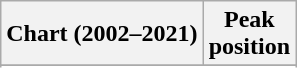<table class="wikitable sortable plainrowheaders" style="text-align:center">
<tr>
<th scope="col">Chart (2002–2021)</th>
<th scope="col">Peak<br>position</th>
</tr>
<tr>
</tr>
<tr>
</tr>
<tr>
</tr>
<tr>
</tr>
</table>
